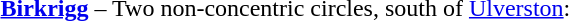<table border="0">
<tr>
<td></td>
<td><strong><a href='#'>Birkrigg</a></strong> – Two non-concentric circles,  south of <a href='#'>Ulverston</a>: </td>
</tr>
</table>
